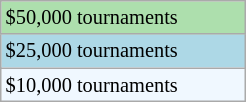<table class="wikitable" style="font-size:85%; width:13%;">
<tr style="background:#addfad;">
<td>$50,000 tournaments</td>
</tr>
<tr style="background:lightblue;">
<td>$25,000 tournaments</td>
</tr>
<tr style="background:#f0f8ff;">
<td>$10,000 tournaments</td>
</tr>
</table>
